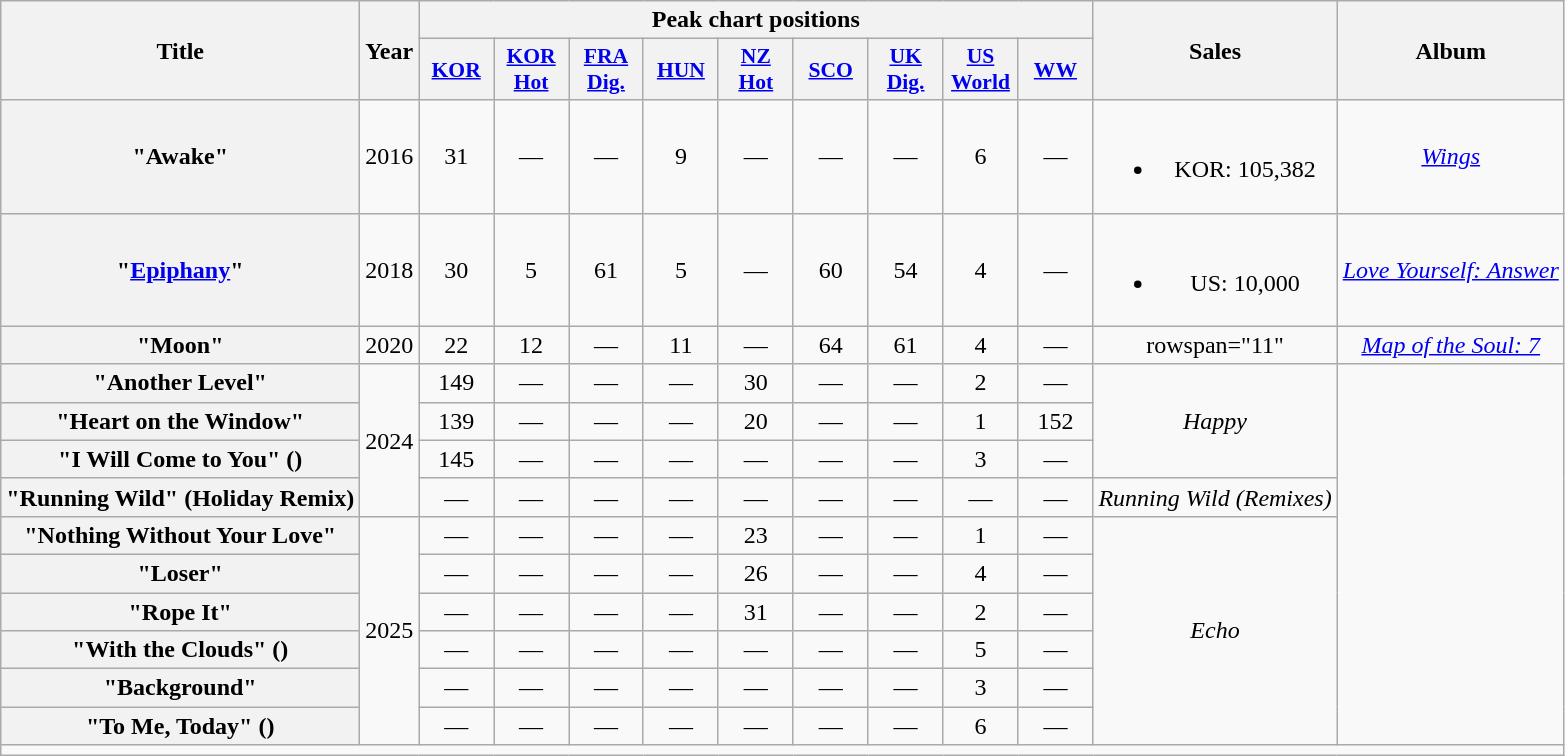<table class="wikitable plainrowheaders" style="text-align:center;">
<tr>
<th scope="col" rowspan="2">Title</th>
<th scope="col" rowspan="2">Year</th>
<th scope="col" colspan="9">Peak chart positions</th>
<th scope="col" rowspan="2">Sales</th>
<th scope="col" rowspan="2">Album</th>
</tr>
<tr>
<th scope="col" style="width:3em;font-size:90%;"><a href='#'>KOR</a><br></th>
<th scope="col" style="width:3em;font-size:90%;"><a href='#'>KOR Hot</a><br></th>
<th scope="col" style="width:3em;font-size:90%;"><a href='#'>FRA Dig.</a><br></th>
<th scope="col" style="width:3em;font-size:90%;"><a href='#'>HUN</a><br></th>
<th scope="col" style="width:3em;font-size:90%;"><a href='#'>NZ<br>Hot</a><br></th>
<th scope="col" style="width:3em;font-size:90%;"><a href='#'>SCO</a><br></th>
<th scope="col" style="width:3em;font-size:90%;"><a href='#'>UK Dig.</a><br></th>
<th scope="col" style="width:3em;font-size:90%;"><a href='#'>US World</a><br></th>
<th scope="col" style="width:3em;font-size:90%;"><a href='#'>WW</a><br></th>
</tr>
<tr>
<th scope="row">"Awake"</th>
<td>2016</td>
<td>31</td>
<td>—</td>
<td>—</td>
<td>9</td>
<td>—</td>
<td>—</td>
<td>—</td>
<td>6</td>
<td>—</td>
<td><br><ul><li>KOR: 105,382</li></ul></td>
<td><em><a href='#'>Wings</a></em></td>
</tr>
<tr>
<th scope="row">"<a href='#'>Epiphany</a>"</th>
<td>2018</td>
<td>30</td>
<td>5</td>
<td>61</td>
<td>5</td>
<td>—</td>
<td>60</td>
<td>54</td>
<td>4</td>
<td>—</td>
<td><br><ul><li>US: 10,000</li></ul></td>
<td><em><a href='#'>Love Yourself: Answer</a></em></td>
</tr>
<tr>
<th scope="row">"Moon"</th>
<td>2020</td>
<td>22</td>
<td>12</td>
<td>—</td>
<td>11</td>
<td>—</td>
<td>64</td>
<td>61</td>
<td>4</td>
<td>—</td>
<td>rowspan="11" </td>
<td><em><a href='#'>Map of the Soul: 7</a></em></td>
</tr>
<tr>
<th scope="row">"Another Level"</th>
<td rowspan="4">2024</td>
<td>149</td>
<td>—</td>
<td>—</td>
<td>—</td>
<td>30</td>
<td>—</td>
<td>—</td>
<td>2</td>
<td>—</td>
<td rowspan="3"><em>Happy</em></td>
</tr>
<tr>
<th scope="row">"Heart on the Window"<br></th>
<td>139</td>
<td>—</td>
<td>—</td>
<td>—</td>
<td>20</td>
<td>—</td>
<td>—</td>
<td>1</td>
<td>152</td>
</tr>
<tr>
<th scope="row">"I Will Come to You" ()</th>
<td>145</td>
<td>—</td>
<td>—</td>
<td>—</td>
<td>—</td>
<td>—</td>
<td>—</td>
<td>3</td>
<td>—</td>
</tr>
<tr>
<th scope="row">"Running Wild" (Holiday Remix)</th>
<td>—</td>
<td>—</td>
<td>—</td>
<td>—</td>
<td>—</td>
<td>—</td>
<td>—</td>
<td>—</td>
<td>—</td>
<td><em>Running Wild (Remixes)</em></td>
</tr>
<tr>
<th scope="row">"Nothing Without Your Love"</th>
<td rowspan="6">2025</td>
<td>—</td>
<td>—</td>
<td>—</td>
<td>—</td>
<td>23</td>
<td>—</td>
<td>—</td>
<td>1</td>
<td>—</td>
<td rowspan="6"><em>Echo</em></td>
</tr>
<tr>
<th scope="row">"Loser"<br></th>
<td>—</td>
<td>—</td>
<td>—</td>
<td>—</td>
<td>26</td>
<td>—</td>
<td>—</td>
<td>4</td>
<td>—</td>
</tr>
<tr>
<th scope="row">"Rope It"</th>
<td>—</td>
<td>—</td>
<td>—</td>
<td>—</td>
<td>31</td>
<td>—</td>
<td>—</td>
<td>2</td>
<td>—</td>
</tr>
<tr>
<th scope="row">"With the Clouds" ()</th>
<td>—</td>
<td>—</td>
<td>—</td>
<td>—</td>
<td>—</td>
<td>—</td>
<td>—</td>
<td>5</td>
<td>—</td>
</tr>
<tr>
<th scope="row">"Background"</th>
<td>—</td>
<td>—</td>
<td>—</td>
<td>—</td>
<td>—</td>
<td>—</td>
<td>—</td>
<td>3</td>
<td>—</td>
</tr>
<tr>
<th scope="row">"To Me, Today" ()</th>
<td>—</td>
<td>—</td>
<td>—</td>
<td>—</td>
<td>—</td>
<td>—</td>
<td>—</td>
<td>6</td>
<td>—</td>
</tr>
<tr>
<td colspan="13"></td>
</tr>
</table>
